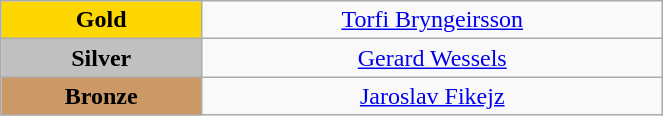<table class="wikitable" style="text-align:center; " width="35%">
<tr>
<td bgcolor="gold"><strong>Gold</strong></td>
<td><a href='#'>Torfi Bryngeirsson</a><br>  <small><em></em></small></td>
</tr>
<tr>
<td bgcolor="silver"><strong>Silver</strong></td>
<td><a href='#'>Gerard Wessels</a><br>  <small><em></em></small></td>
</tr>
<tr>
<td bgcolor="CC9966"><strong>Bronze</strong></td>
<td><a href='#'>Jaroslav Fikejz</a><br>  <small><em></em></small></td>
</tr>
</table>
